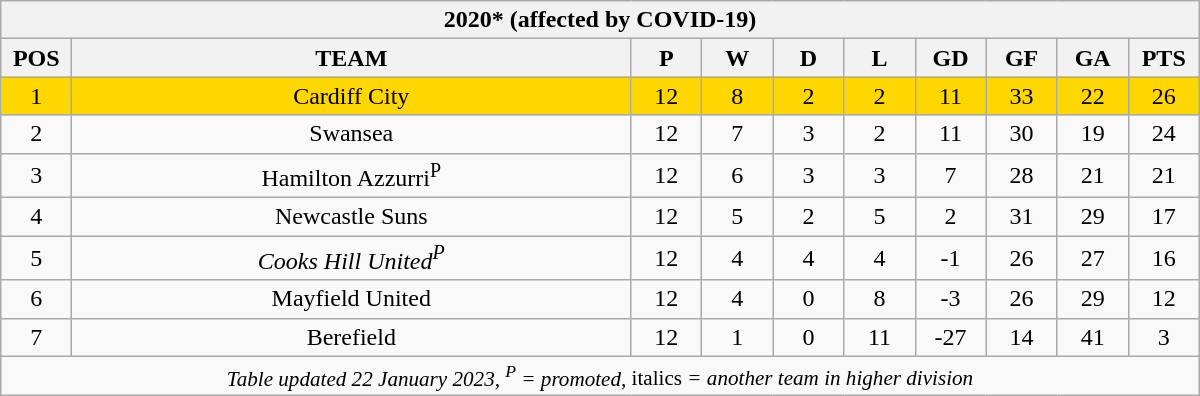<table class="wikitable collapsible collapsed" style="text-align:center; min-width:50em; margin: 1em auto 1em auto;">
<tr>
<th colspan=10>2020* (affected by COVID-19)</th>
</tr>
<tr>
<th scope="col" width="40px">POS</th>
<th scope="col">TEAM</th>
<th scope="col" width="40px">P</th>
<th scope="col" width="40px">W</th>
<th scope="col" width="40px">D</th>
<th scope="col" width="40px">L</th>
<th scope="col" width="40px">GD</th>
<th scope="col" width="40px">GF</th>
<th scope="col" width="40px">GA</th>
<th scope="col" width="40px">PTS</th>
</tr>
<tr style="background: gold;">
<td>1</td>
<td>Cardiff City</td>
<td>12</td>
<td>8</td>
<td>2</td>
<td>2</td>
<td>11</td>
<td>33</td>
<td>22</td>
<td>26</td>
</tr>
<tr>
<td>2</td>
<td>Swansea</td>
<td>12</td>
<td>7</td>
<td>3</td>
<td>2</td>
<td>11</td>
<td>30</td>
<td>19</td>
<td>24</td>
</tr>
<tr>
<td>3</td>
<td>Hamilton Azzurri<sup>P</sup></td>
<td>12</td>
<td>6</td>
<td>3</td>
<td>3</td>
<td>7</td>
<td>28</td>
<td>21</td>
<td>21</td>
</tr>
<tr>
<td>4</td>
<td>Newcastle Suns</td>
<td>12</td>
<td>5</td>
<td>2</td>
<td>5</td>
<td>2</td>
<td>31</td>
<td>29</td>
<td>17</td>
</tr>
<tr>
<td>5</td>
<td><em>Cooks Hill United<sup>P</sup></em></td>
<td>12</td>
<td>4</td>
<td>4</td>
<td>4</td>
<td>-1</td>
<td>26</td>
<td>27</td>
<td>16</td>
</tr>
<tr>
<td>6</td>
<td>Mayfield United</td>
<td>12</td>
<td>4</td>
<td>0</td>
<td>8</td>
<td>-3</td>
<td>26</td>
<td>29</td>
<td>12</td>
</tr>
<tr>
<td>7</td>
<td>Berefield</td>
<td>12</td>
<td>1</td>
<td>0</td>
<td>11</td>
<td>-27</td>
<td>14</td>
<td>41</td>
<td>3</td>
</tr>
<tr>
<td colspan=10 style="font-size:88%"><em>Table updated 22 January 2023, <sup>P</sup> = promoted, </em>italics<em> = another team in higher division</em></td>
</tr>
</table>
